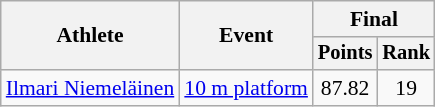<table class="wikitable" style="font-size:90%;">
<tr>
<th rowspan=2>Athlete</th>
<th rowspan=2>Event</th>
<th colspan=2>Final</th>
</tr>
<tr style="font-size:95%">
<th>Points</th>
<th>Rank</th>
</tr>
<tr align=center>
<td align=left><a href='#'>Ilmari Niemeläinen</a></td>
<td align=left><a href='#'>10 m platform</a></td>
<td>87.82</td>
<td>19</td>
</tr>
</table>
